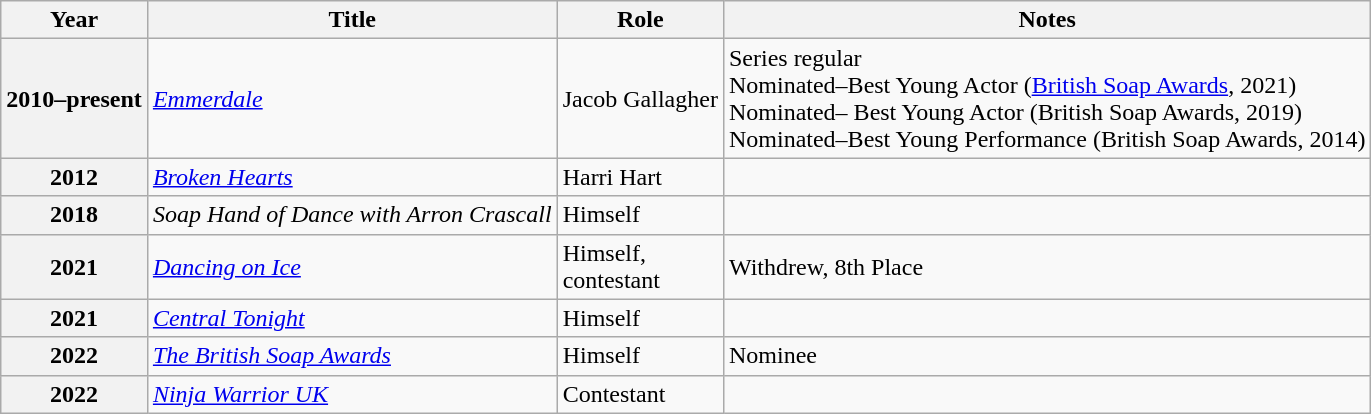<table class="wikitable plainrowheaders sortable">
<tr>
<th scope="col">Year</th>
<th scope="col">Title</th>
<th scope="col">Role</th>
<th scope="col" class="unsortable">Notes</th>
</tr>
<tr>
<th scope="row">2010–present</th>
<td><em><a href='#'>Emmerdale</a></em></td>
<td>Jacob Gallagher</td>
<td>Series regular <br> Nominated–Best Young Actor (<a href='#'>British Soap Awards</a>, 2021) <br> Nominated– Best Young Actor (British Soap Awards, 2019) <br> Nominated–Best Young Performance (British Soap Awards, 2014)</td>
</tr>
<tr>
<th scope="row">2012</th>
<td><em><a href='#'>Broken Hearts</a></em></td>
<td>Harri Hart</td>
<td></td>
</tr>
<tr>
<th scope="row">2018</th>
<td><em>Soap Hand of Dance with Arron Crascall</em></td>
<td>Himself</td>
<td></td>
</tr>
<tr>
<th scope="row">2021</th>
<td><em><a href='#'>Dancing on Ice</a></em></td>
<td>Himself, <br> contestant</td>
<td>Withdrew, 8th Place</td>
</tr>
<tr>
<th scope="row">2021</th>
<td><em><a href='#'>Central Tonight</a></em></td>
<td>Himself</td>
<td></td>
</tr>
<tr>
<th scope="row">2022</th>
<td><em><a href='#'>The British Soap Awards</a></em></td>
<td>Himself</td>
<td>Nominee</td>
</tr>
<tr>
<th scope="row">2022</th>
<td><em><a href='#'>Ninja Warrior UK</a></em></td>
<td>Contestant</td>
<td></td>
</tr>
</table>
